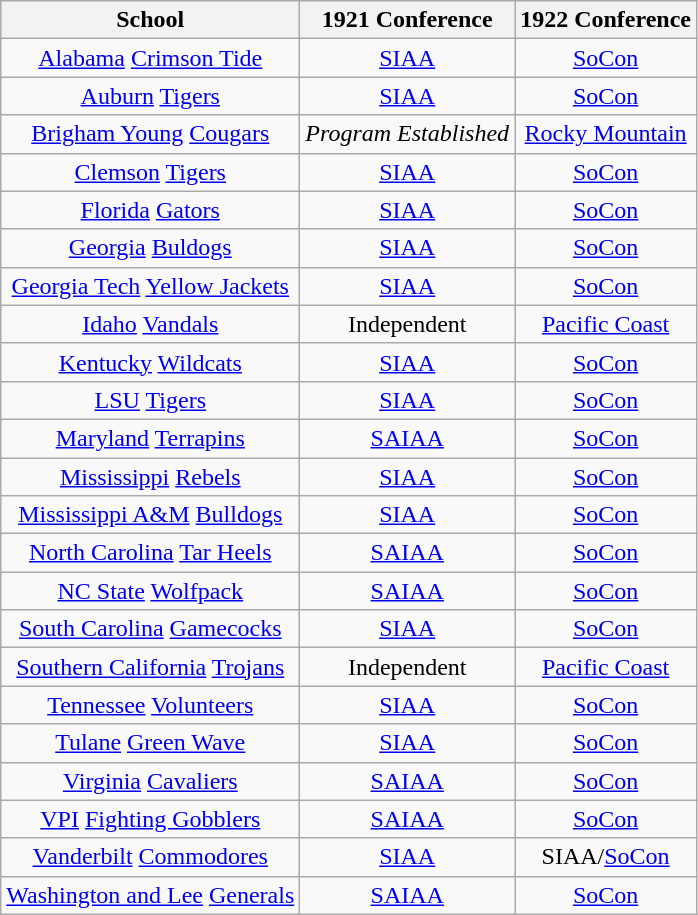<table class="wikitable sortable">
<tr>
<th>School</th>
<th>1921 Conference</th>
<th>1922 Conference</th>
</tr>
<tr style="text-align:center;">
<td><a href='#'>Alabama</a> <a href='#'>Crimson Tide</a></td>
<td><a href='#'>SIAA</a></td>
<td><a href='#'>SoCon</a></td>
</tr>
<tr style="text-align:center;">
<td><a href='#'>Auburn</a> <a href='#'>Tigers</a></td>
<td><a href='#'>SIAA</a></td>
<td><a href='#'>SoCon</a></td>
</tr>
<tr style="text-align:center;">
<td><a href='#'>Brigham Young</a> <a href='#'>Cougars</a></td>
<td><em>Program Established</em></td>
<td><a href='#'>Rocky Mountain</a></td>
</tr>
<tr style="text-align:center;">
<td><a href='#'>Clemson</a> <a href='#'>Tigers</a></td>
<td><a href='#'>SIAA</a></td>
<td><a href='#'>SoCon</a></td>
</tr>
<tr style="text-align:center;">
<td><a href='#'>Florida</a> <a href='#'>Gators</a></td>
<td><a href='#'>SIAA</a></td>
<td><a href='#'>SoCon</a></td>
</tr>
<tr style="text-align:center;">
<td><a href='#'>Georgia</a> <a href='#'>Buldogs</a></td>
<td><a href='#'>SIAA</a></td>
<td><a href='#'>SoCon</a></td>
</tr>
<tr style="text-align:center;">
<td><a href='#'>Georgia Tech</a> <a href='#'>Yellow Jackets</a></td>
<td><a href='#'>SIAA</a></td>
<td><a href='#'>SoCon</a></td>
</tr>
<tr style="text-align:center;">
<td><a href='#'>Idaho</a> <a href='#'>Vandals</a></td>
<td>Independent</td>
<td><a href='#'>Pacific Coast</a></td>
</tr>
<tr style="text-align:center;">
<td><a href='#'>Kentucky</a> <a href='#'>Wildcats</a></td>
<td><a href='#'>SIAA</a></td>
<td><a href='#'>SoCon</a></td>
</tr>
<tr style="text-align:center;">
<td><a href='#'>LSU</a> <a href='#'>Tigers</a></td>
<td><a href='#'>SIAA</a></td>
<td><a href='#'>SoCon</a></td>
</tr>
<tr style="text-align:center;">
<td><a href='#'>Maryland</a> <a href='#'>Terrapins</a></td>
<td><a href='#'>SAIAA</a></td>
<td><a href='#'>SoCon</a></td>
</tr>
<tr style="text-align:center;">
<td><a href='#'>Mississippi</a> <a href='#'>Rebels</a></td>
<td><a href='#'>SIAA</a></td>
<td><a href='#'>SoCon</a></td>
</tr>
<tr style="text-align:center;">
<td><a href='#'>Mississippi A&M</a> <a href='#'>Bulldogs</a></td>
<td><a href='#'>SIAA</a></td>
<td><a href='#'>SoCon</a></td>
</tr>
<tr style="text-align:center;">
<td><a href='#'>North Carolina</a> <a href='#'>Tar Heels</a></td>
<td><a href='#'>SAIAA</a></td>
<td><a href='#'>SoCon</a></td>
</tr>
<tr style="text-align:center;">
<td><a href='#'>NC State</a> <a href='#'>Wolfpack</a></td>
<td><a href='#'>SAIAA</a></td>
<td><a href='#'>SoCon</a></td>
</tr>
<tr style="text-align:center;">
<td><a href='#'>South Carolina</a> <a href='#'>Gamecocks</a></td>
<td><a href='#'>SIAA</a></td>
<td><a href='#'>SoCon</a></td>
</tr>
<tr style="text-align:center;">
<td><a href='#'>Southern California</a> <a href='#'>Trojans</a></td>
<td>Independent</td>
<td><a href='#'>Pacific Coast</a></td>
</tr>
<tr style="text-align:center;">
<td><a href='#'>Tennessee</a> <a href='#'>Volunteers</a></td>
<td><a href='#'>SIAA</a></td>
<td><a href='#'>SoCon</a></td>
</tr>
<tr style="text-align:center;">
<td><a href='#'>Tulane</a> <a href='#'>Green Wave</a></td>
<td><a href='#'>SIAA</a></td>
<td><a href='#'>SoCon</a></td>
</tr>
<tr style="text-align:center;">
<td><a href='#'>Virginia</a> <a href='#'>Cavaliers</a></td>
<td><a href='#'>SAIAA</a></td>
<td><a href='#'>SoCon</a></td>
</tr>
<tr style="text-align:center;">
<td><a href='#'>VPI</a> <a href='#'>Fighting Gobblers</a></td>
<td><a href='#'>SAIAA</a></td>
<td><a href='#'>SoCon</a></td>
</tr>
<tr style="text-align:center;">
<td><a href='#'>Vanderbilt</a> <a href='#'>Commodores</a></td>
<td><a href='#'>SIAA</a></td>
<td>SIAA/<a href='#'>SoCon</a></td>
</tr>
<tr style="text-align:center;">
<td><a href='#'>Washington and Lee</a> <a href='#'>Generals</a></td>
<td><a href='#'>SAIAA</a></td>
<td><a href='#'>SoCon</a></td>
</tr>
</table>
